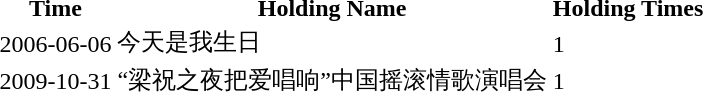<table concert>
<tr>
<th>Time</th>
<th>Holding Name</th>
<th>Holding Times</th>
</tr>
<tr>
<td>2006-06-06</td>
<td>今天是我生日</td>
<td>1</td>
</tr>
<tr>
<td>2009-10-31</td>
<td>“梁祝之夜把爱唱响”中国摇滚情歌演唱会</td>
<td>1</td>
</tr>
</table>
